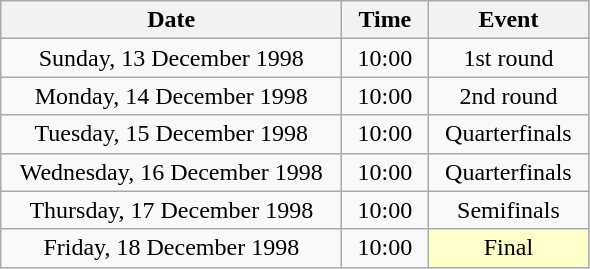<table class = "wikitable" style="text-align:center;">
<tr>
<th width=220>Date</th>
<th width=50>Time</th>
<th width=100>Event</th>
</tr>
<tr>
<td>Sunday, 13 December 1998</td>
<td>10:00</td>
<td>1st round</td>
</tr>
<tr>
<td>Monday, 14 December 1998</td>
<td>10:00</td>
<td>2nd round</td>
</tr>
<tr>
<td>Tuesday, 15 December 1998</td>
<td>10:00</td>
<td>Quarterfinals</td>
</tr>
<tr>
<td>Wednesday, 16 December 1998</td>
<td>10:00</td>
<td>Quarterfinals</td>
</tr>
<tr>
<td>Thursday, 17 December 1998</td>
<td>10:00</td>
<td>Semifinals</td>
</tr>
<tr>
<td>Friday, 18 December 1998</td>
<td>10:00</td>
<td bgcolor=ffffcc>Final</td>
</tr>
</table>
